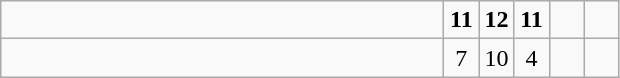<table class="wikitable">
<tr>
<td style="width:18em"></td>
<td align=center style="width:1em"><strong>11</strong></td>
<td align=center style="width:1em"><strong>12</strong></td>
<td align=center style="width:1em"><strong>11</strong></td>
<td align=center style="width:1em"></td>
<td align=center style="width:1em"></td>
</tr>
<tr>
<td style="width:18em"></td>
<td align=center style="width:1em">7</td>
<td align=center style="width:1em">10</td>
<td align=center style="width:1em">4</td>
<td align=center style="width:1em"></td>
<td align=center style="width:1em"></td>
</tr>
</table>
